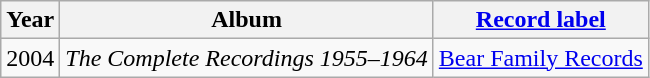<table class="wikitable" style=text-align:center;>
<tr>
<th>Year</th>
<th>Album</th>
<th><a href='#'>Record label</a></th>
</tr>
<tr>
<td rowspan="1">2004</td>
<td align=left><em>The Complete Recordings 1955–1964</em></td>
<td rowspan="1"><a href='#'>Bear Family Records</a></td>
</tr>
</table>
